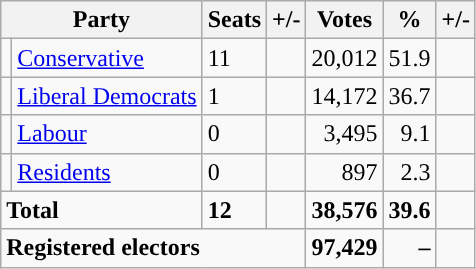<table class="wikitable sortable">
<tr>
<th colspan="2">Party</th>
<th>Seats</th>
<th>+/-</th>
<th>Votes</th>
<th>%</th>
<th>+/-</th>
</tr>
<tr>
<td style="background-color: "></td>
<td><a href='#'>Conservative</a></td>
<td>11</td>
<td></td>
<td style="text-align:right;">20,012</td>
<td style="text-align:right;">51.9</td>
<td style="text-align:right;"></td>
</tr>
<tr>
<td style="background-color: "></td>
<td><a href='#'>Liberal Democrats</a></td>
<td>1</td>
<td></td>
<td style="text-align:right;">14,172</td>
<td style="text-align:right;">36.7</td>
<td style="text-align:right;"></td>
</tr>
<tr>
<td style="background-color: "></td>
<td><a href='#'>Labour</a></td>
<td>0</td>
<td></td>
<td style="text-align:right;">3,495</td>
<td style="text-align:right;">9.1</td>
<td style="text-align:right;"></td>
</tr>
<tr>
<td style="background-color: "></td>
<td><a href='#'>Residents</a></td>
<td>0</td>
<td></td>
<td style="text-align:right;">897</td>
<td style="text-align:right;">2.3</td>
<td style="text-align:right;"></td>
</tr>
<tr>
<td colspan="2"><strong>Total</strong></td>
<td><strong>12</strong></td>
<td></td>
<td style="text-align:right;"><strong>38,576</strong></td>
<td style="text-align:right;"><strong>39.6</strong></td>
<td style="text-align:right;"></td>
</tr>
<tr>
<td colspan="4"><strong>Registered electors</strong></td>
<td style="text-align:right;"><strong>97,429</strong></td>
<td style="text-align:right;"><strong>–</strong></td>
<td style="text-align:right;"></td>
</tr>
</table>
